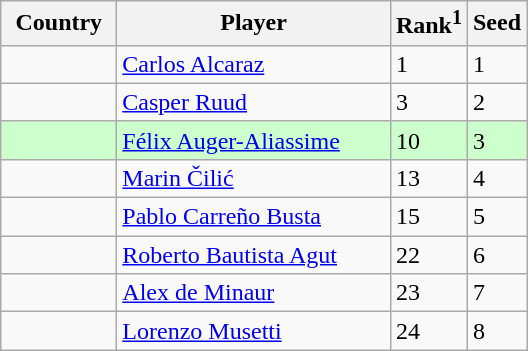<table class="sortable wikitable">
<tr>
<th width="70">Country</th>
<th width="175">Player</th>
<th>Rank<sup>1</sup></th>
<th>Seed</th>
</tr>
<tr>
<td></td>
<td><a href='#'>Carlos Alcaraz</a></td>
<td>1</td>
<td>1</td>
</tr>
<tr>
<td></td>
<td><a href='#'>Casper Ruud</a></td>
<td>3</td>
<td>2</td>
</tr>
<tr bgcolor=#cfc>
<td></td>
<td><a href='#'>Félix Auger-Aliassime</a></td>
<td>10</td>
<td>3</td>
</tr>
<tr>
<td></td>
<td><a href='#'>Marin Čilić</a></td>
<td>13</td>
<td>4</td>
</tr>
<tr>
<td></td>
<td><a href='#'>Pablo Carreño Busta</a></td>
<td>15</td>
<td>5</td>
</tr>
<tr>
<td></td>
<td><a href='#'>Roberto Bautista Agut</a></td>
<td>22</td>
<td>6</td>
</tr>
<tr>
<td></td>
<td><a href='#'>Alex de Minaur</a></td>
<td>23</td>
<td>7</td>
</tr>
<tr>
<td></td>
<td><a href='#'>Lorenzo Musetti</a></td>
<td>24</td>
<td>8</td>
</tr>
</table>
